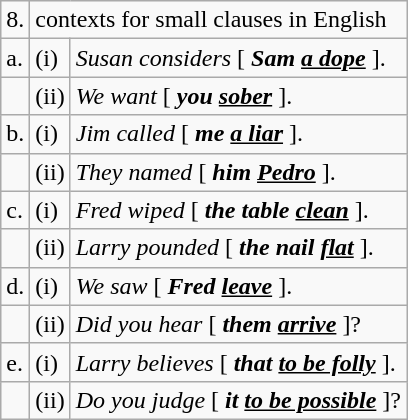<table class="wikitable">
<tr>
<td>8.</td>
<td colspan="2">contexts for small clauses in English</td>
</tr>
<tr>
<td>a.</td>
<td>(i)</td>
<td><em>Susan considers</em> [ <strong><em>Sam <u>a dope</u></em></strong> ].</td>
</tr>
<tr>
<td></td>
<td>(ii)</td>
<td><em>We want</em> [ <strong><em>you <u>sober</u></em></strong> ].</td>
</tr>
<tr>
<td>b.</td>
<td>(i)</td>
<td><em>Jim called</em> [ <strong><em>me <u>a liar</u></em></strong> ].</td>
</tr>
<tr>
<td></td>
<td>(ii)</td>
<td><em>They named</em> [ <strong><em>him <u>Pedro</u></em></strong> ].</td>
</tr>
<tr>
<td>c.</td>
<td>(i)</td>
<td><em>Fred wiped</em> [ <strong><em>the table <u>clean</u></em></strong> ].</td>
</tr>
<tr>
<td></td>
<td>(ii)</td>
<td><em>Larry pounded</em> [ <strong><em>the nail <u>flat</u></em></strong> ].</td>
</tr>
<tr>
<td>d.</td>
<td>(i)</td>
<td><em>We saw</em> [ <strong><em>Fred <u>leave</u></em></strong> ].</td>
</tr>
<tr>
<td></td>
<td>(ii)</td>
<td><em>Did you hear</em> [ <strong><em>them <u>arrive</u></em></strong> ]?</td>
</tr>
<tr>
<td>e.</td>
<td>(i)</td>
<td><em>Larry believes</em> [  <strong><em>that <u>to be folly</u></em></strong> ].</td>
</tr>
<tr>
<td></td>
<td>(ii)</td>
<td><em>Do you judge</em> [  <strong><em>it <u>to be possible</u></em></strong> ]?</td>
</tr>
</table>
